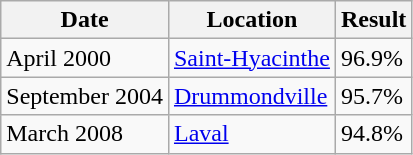<table class="wikitable">
<tr>
<th>Date</th>
<th>Location</th>
<th>Result</th>
</tr>
<tr>
<td>April 2000</td>
<td><a href='#'>Saint-Hyacinthe</a></td>
<td>96.9%</td>
</tr>
<tr>
<td>September 2004</td>
<td><a href='#'>Drummondville</a></td>
<td>95.7%</td>
</tr>
<tr>
<td>March 2008</td>
<td><a href='#'>Laval</a></td>
<td>94.8%</td>
</tr>
</table>
